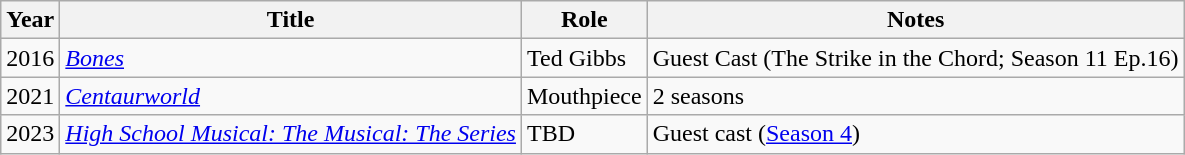<table class="wikitable">
<tr>
<th>Year</th>
<th>Title</th>
<th>Role</th>
<th>Notes</th>
</tr>
<tr>
<td>2016</td>
<td><em><a href='#'>Bones</a></em></td>
<td>Ted Gibbs</td>
<td>Guest Cast (The Strike in the Chord; Season 11 Ep.16)</td>
</tr>
<tr>
<td>2021</td>
<td><em><a href='#'>Centaurworld</a></em></td>
<td>Mouthpiece</td>
<td>2 seasons</td>
</tr>
<tr>
<td>2023</td>
<td><em><a href='#'>High School Musical: The Musical: The Series</a></em></td>
<td>TBD</td>
<td>Guest cast (<a href='#'>Season 4</a>)</td>
</tr>
</table>
